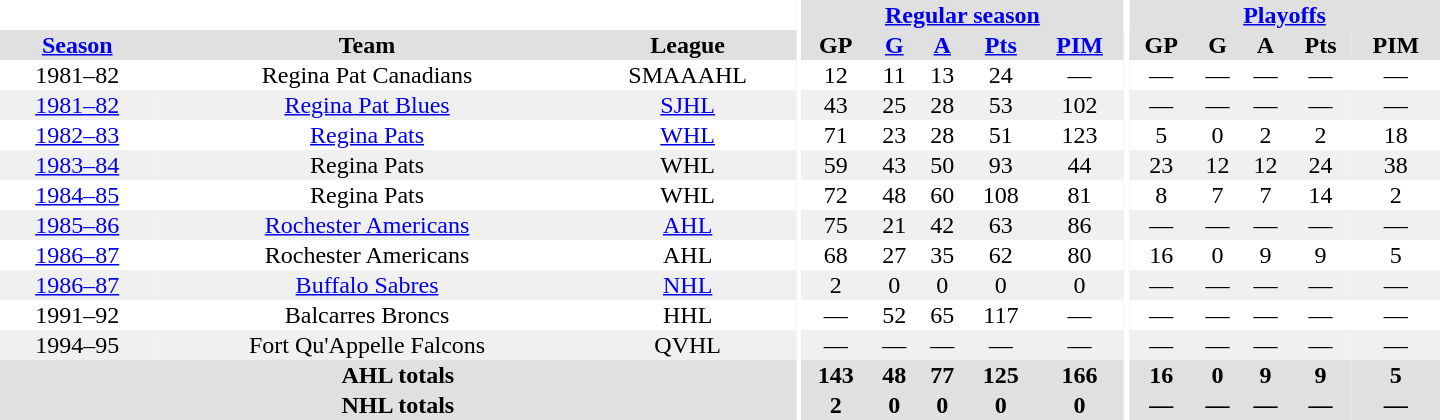<table border="0" cellpadding="1" cellspacing="0" style="text-align:center; width:60em">
<tr bgcolor="#e0e0e0">
<th colspan="3" bgcolor="#ffffff"></th>
<th rowspan="100" bgcolor="#ffffff"></th>
<th colspan="5"><a href='#'>Regular season</a></th>
<th rowspan="100" bgcolor="#ffffff"></th>
<th colspan="5"><a href='#'>Playoffs</a></th>
</tr>
<tr bgcolor="#e0e0e0">
<th><a href='#'>Season</a></th>
<th>Team</th>
<th>League</th>
<th>GP</th>
<th><a href='#'>G</a></th>
<th><a href='#'>A</a></th>
<th><a href='#'>Pts</a></th>
<th><a href='#'>PIM</a></th>
<th>GP</th>
<th>G</th>
<th>A</th>
<th>Pts</th>
<th>PIM</th>
</tr>
<tr>
<td>1981–82</td>
<td>Regina Pat Canadians</td>
<td>SMAAAHL</td>
<td>12</td>
<td>11</td>
<td>13</td>
<td>24</td>
<td>—</td>
<td>—</td>
<td>—</td>
<td>—</td>
<td>—</td>
<td>—</td>
</tr>
<tr bgcolor="#f0f0f0">
<td><a href='#'>1981–82</a></td>
<td><a href='#'>Regina Pat Blues</a></td>
<td><a href='#'>SJHL</a></td>
<td>43</td>
<td>25</td>
<td>28</td>
<td>53</td>
<td>102</td>
<td>—</td>
<td>—</td>
<td>—</td>
<td>—</td>
<td>—</td>
</tr>
<tr>
<td><a href='#'>1982–83</a></td>
<td><a href='#'>Regina Pats</a></td>
<td><a href='#'>WHL</a></td>
<td>71</td>
<td>23</td>
<td>28</td>
<td>51</td>
<td>123</td>
<td>5</td>
<td>0</td>
<td>2</td>
<td>2</td>
<td>18</td>
</tr>
<tr bgcolor="#f0f0f0">
<td><a href='#'>1983–84</a></td>
<td>Regina Pats</td>
<td>WHL</td>
<td>59</td>
<td>43</td>
<td>50</td>
<td>93</td>
<td>44</td>
<td>23</td>
<td>12</td>
<td>12</td>
<td>24</td>
<td>38</td>
</tr>
<tr>
<td><a href='#'>1984–85</a></td>
<td>Regina Pats</td>
<td>WHL</td>
<td>72</td>
<td>48</td>
<td>60</td>
<td>108</td>
<td>81</td>
<td>8</td>
<td>7</td>
<td>7</td>
<td>14</td>
<td>2</td>
</tr>
<tr bgcolor="#f0f0f0">
<td><a href='#'>1985–86</a></td>
<td><a href='#'>Rochester Americans</a></td>
<td><a href='#'>AHL</a></td>
<td>75</td>
<td>21</td>
<td>42</td>
<td>63</td>
<td>86</td>
<td>—</td>
<td>—</td>
<td>—</td>
<td>—</td>
<td>—</td>
</tr>
<tr>
<td><a href='#'>1986–87</a></td>
<td>Rochester Americans</td>
<td>AHL</td>
<td>68</td>
<td>27</td>
<td>35</td>
<td>62</td>
<td>80</td>
<td>16</td>
<td>0</td>
<td>9</td>
<td>9</td>
<td>5</td>
</tr>
<tr bgcolor="#f0f0f0">
<td><a href='#'>1986–87</a></td>
<td><a href='#'>Buffalo Sabres</a></td>
<td><a href='#'>NHL</a></td>
<td>2</td>
<td>0</td>
<td>0</td>
<td>0</td>
<td>0</td>
<td>—</td>
<td>—</td>
<td>—</td>
<td>—</td>
<td>—</td>
</tr>
<tr>
<td>1991–92</td>
<td>Balcarres Broncs</td>
<td>HHL</td>
<td>—</td>
<td>52</td>
<td>65</td>
<td>117</td>
<td>—</td>
<td>—</td>
<td>—</td>
<td>—</td>
<td>—</td>
<td>—</td>
</tr>
<tr bgcolor="#f0f0f0">
<td>1994–95</td>
<td>Fort Qu'Appelle Falcons</td>
<td>QVHL</td>
<td>—</td>
<td>—</td>
<td>—</td>
<td>—</td>
<td>—</td>
<td>—</td>
<td>—</td>
<td>—</td>
<td>—</td>
<td>—</td>
</tr>
<tr bgcolor="#e0e0e0">
<th colspan="3">AHL totals</th>
<th>143</th>
<th>48</th>
<th>77</th>
<th>125</th>
<th>166</th>
<th>16</th>
<th>0</th>
<th>9</th>
<th>9</th>
<th>5</th>
</tr>
<tr bgcolor="#e0e0e0">
<th colspan="3">NHL totals</th>
<th>2</th>
<th>0</th>
<th>0</th>
<th>0</th>
<th>0</th>
<th>—</th>
<th>—</th>
<th>—</th>
<th>—</th>
<th>—</th>
</tr>
</table>
